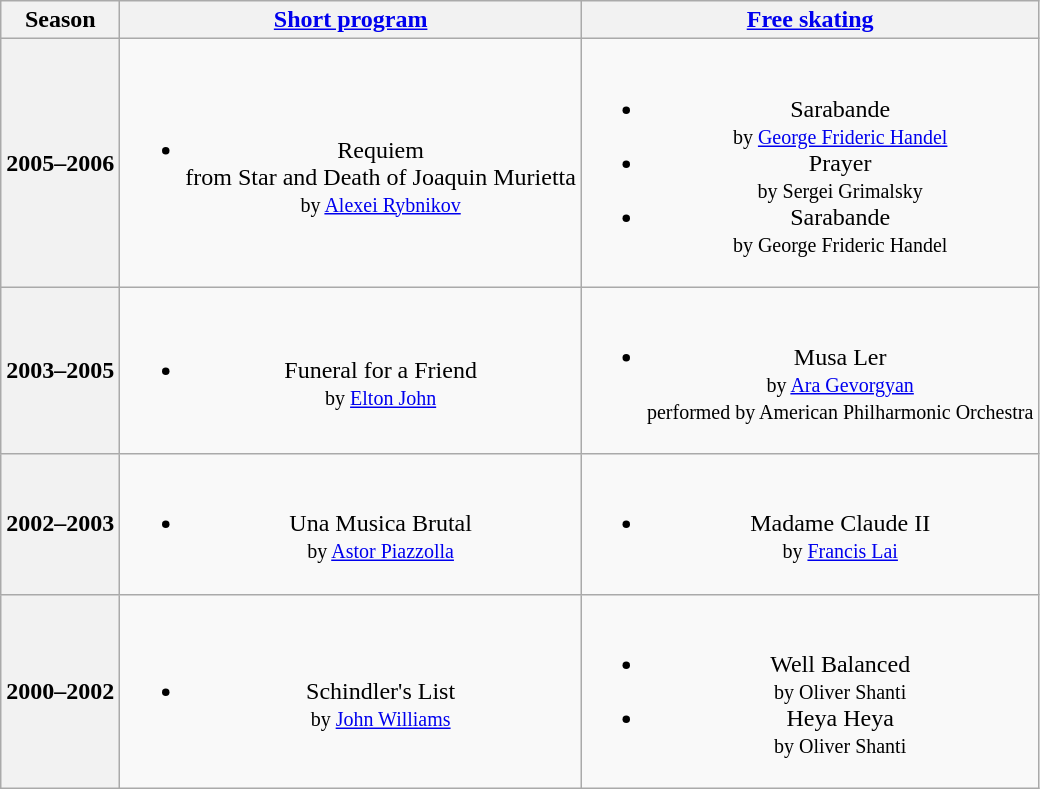<table class="wikitable" style="text-align:center">
<tr>
<th>Season</th>
<th><a href='#'>Short program</a></th>
<th><a href='#'>Free skating</a></th>
</tr>
<tr>
<th>2005–2006 <br></th>
<td><br><ul><li>Requiem <br> from Star and Death of Joaquin Murietta <br> <small> by <a href='#'>Alexei Rybnikov</a> </small></li></ul></td>
<td><br><ul><li>Sarabande <br><small> by <a href='#'>George Frideric Handel</a> </small></li><li>Prayer <br><small> by Sergei Grimalsky </small></li><li>Sarabande <br><small> by George Frideric Handel </small></li></ul></td>
</tr>
<tr>
<th>2003–2005 <br></th>
<td><br><ul><li>Funeral for a Friend <br><small> by <a href='#'>Elton John</a> </small></li></ul></td>
<td><br><ul><li>Musa Ler <br><small> by <a href='#'>Ara Gevorgyan</a> <br> performed by American Philharmonic Orchestra </small></li></ul></td>
</tr>
<tr>
<th>2002–2003 <br></th>
<td><br><ul><li>Una Musica Brutal <br><small> by <a href='#'>Astor Piazzolla</a> </small></li></ul></td>
<td><br><ul><li>Madame Claude II <br><small> by <a href='#'>Francis Lai</a> </small></li></ul></td>
</tr>
<tr>
<th>2000–2002 <br></th>
<td><br><ul><li>Schindler's List <br><small> by <a href='#'>John Williams</a> </small></li></ul></td>
<td><br><ul><li>Well Balanced <br><small> by Oliver Shanti </small></li><li>Heya Heya <br><small> by Oliver Shanti </small></li></ul></td>
</tr>
</table>
